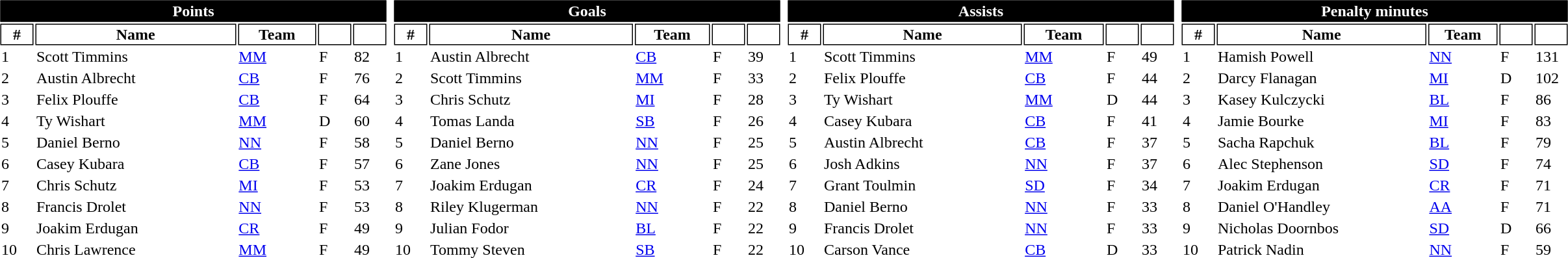<table>
<tr valign=top>
<td><br><table class="toccolours" style="width:25em">
<tr>
<th colspan="5" style="background:#000000;color:white;border:#000000 1px solid">Points</th>
</tr>
<tr>
<th style="background:#FFFFFF;color:black;border:#000000 1px solid; width: 30px">#</th>
<th style="background:#FFFFFF;color:black;border:#000000 1px solid">Name</th>
<th style="background:#FFFFFF;color:black;border:#000000 1px solid">Team</th>
<th style="background:#FFFFFF;color:black;border:#000000 1px solid; width: 30px"></th>
<th style="background:#FFFFFF;color:black;border:#000000 1px solid; width: 30px"></th>
</tr>
<tr>
<td>1</td>
<td> Scott Timmins</td>
<td><a href='#'>MM</a></td>
<td>F</td>
<td>82</td>
</tr>
<tr>
<td>2</td>
<td> Austin Albrecht</td>
<td><a href='#'>CB</a></td>
<td>F</td>
<td>76</td>
</tr>
<tr>
<td>3</td>
<td> Felix Plouffe</td>
<td><a href='#'>CB</a></td>
<td>F</td>
<td>64</td>
</tr>
<tr>
<td>4</td>
<td> Ty Wishart</td>
<td><a href='#'>MM</a></td>
<td>D</td>
<td>60</td>
</tr>
<tr>
<td>5</td>
<td> Daniel Berno</td>
<td><a href='#'>NN</a></td>
<td>F</td>
<td>58</td>
</tr>
<tr>
<td>6</td>
<td> Casey Kubara</td>
<td><a href='#'>CB</a></td>
<td>F</td>
<td>57</td>
</tr>
<tr>
<td>7</td>
<td> Chris Schutz</td>
<td><a href='#'>MI</a></td>
<td>F</td>
<td>53</td>
</tr>
<tr>
<td>8</td>
<td> Francis Drolet</td>
<td><a href='#'>NN</a></td>
<td>F</td>
<td>53</td>
</tr>
<tr>
<td>9</td>
<td> Joakim Erdugan</td>
<td><a href='#'>CR</a></td>
<td>F</td>
<td>49</td>
</tr>
<tr>
<td>10</td>
<td> Chris Lawrence</td>
<td><a href='#'>MM</a></td>
<td>F</td>
<td>49</td>
</tr>
<tr>
</tr>
</table>
</td>
<td><br><table class="toccolours" style="width:25em">
<tr>
<th colspan="5" style="background:#000000;color:white;border:#000000 1px solid">Goals</th>
</tr>
<tr>
<th style="background:#FFFFFF;color:black;border:#000000 1px solid; width: 30px">#</th>
<th style="background:#FFFFFF;color:black;border:#000000 1px solid">Name</th>
<th style="background:#FFFFFF;color:black;border:#000000 1px solid">Team</th>
<th style="background:#FFFFFF;color:black;border:#000000 1px solid; width: 30px"></th>
<th style="background:#FFFFFF;color:black;border:#000000 1px solid; width: 30px"></th>
</tr>
<tr>
<td>1</td>
<td> Austin Albrecht</td>
<td><a href='#'>CB</a></td>
<td>F</td>
<td>39</td>
</tr>
<tr>
<td>2</td>
<td> Scott Timmins</td>
<td><a href='#'>MM</a></td>
<td>F</td>
<td>33</td>
</tr>
<tr>
<td>3</td>
<td> Chris Schutz</td>
<td><a href='#'>MI</a></td>
<td>F</td>
<td>28</td>
</tr>
<tr>
<td>4</td>
<td> Tomas Landa</td>
<td><a href='#'>SB</a></td>
<td>F</td>
<td>26</td>
</tr>
<tr>
<td>5</td>
<td> Daniel Berno</td>
<td><a href='#'>NN</a></td>
<td>F</td>
<td>25</td>
</tr>
<tr>
<td>6</td>
<td> Zane Jones</td>
<td><a href='#'>NN</a></td>
<td>F</td>
<td>25</td>
</tr>
<tr>
<td>7</td>
<td> Joakim Erdugan</td>
<td><a href='#'>CR</a></td>
<td>F</td>
<td>24</td>
</tr>
<tr>
<td>8</td>
<td> Riley Klugerman</td>
<td><a href='#'>NN</a></td>
<td>F</td>
<td>22</td>
</tr>
<tr>
<td>9</td>
<td> Julian Fodor</td>
<td><a href='#'>BL</a></td>
<td>F</td>
<td>22</td>
</tr>
<tr>
<td>10</td>
<td> Tommy Steven</td>
<td><a href='#'>SB</a></td>
<td>F</td>
<td>22</td>
</tr>
<tr>
</tr>
</table>
</td>
<td><br><table class="toccolours" style="width:25em">
<tr>
<th colspan="5" style="background:#000000;color:white;border:#000000 1px solid">Assists</th>
</tr>
<tr>
<th style="background:#FFFFFF;color:black;border:#000000 1px solid; width: 30px">#</th>
<th style="background:#FFFFFF;color:black;border:#000000 1px solid">Name</th>
<th style="background:#FFFFFF;color:black;border:#000000 1px solid">Team</th>
<th style="background:#FFFFFF;color:black;border:#000000 1px solid; width: 30px"></th>
<th style="background:#FFFFFF;color:black;border:#000000 1px solid; width: 30px"></th>
</tr>
<tr>
<td>1</td>
<td> Scott Timmins</td>
<td><a href='#'>MM</a></td>
<td>F</td>
<td>49</td>
</tr>
<tr>
<td>2</td>
<td> Felix Plouffe</td>
<td><a href='#'>CB</a></td>
<td>F</td>
<td>44</td>
</tr>
<tr>
<td>3</td>
<td> Ty Wishart</td>
<td><a href='#'>MM</a></td>
<td>D</td>
<td>44</td>
</tr>
<tr>
<td>4</td>
<td> Casey Kubara</td>
<td><a href='#'>CB</a></td>
<td>F</td>
<td>41</td>
</tr>
<tr>
<td>5</td>
<td> Austin Albrecht</td>
<td><a href='#'>CB</a></td>
<td>F</td>
<td>37</td>
</tr>
<tr>
<td>6</td>
<td> Josh Adkins</td>
<td><a href='#'>NN</a></td>
<td>F</td>
<td>37</td>
</tr>
<tr>
<td>7</td>
<td> Grant Toulmin</td>
<td><a href='#'>SD</a></td>
<td>F</td>
<td>34</td>
</tr>
<tr>
<td>8</td>
<td> Daniel Berno</td>
<td><a href='#'>NN</a></td>
<td>F</td>
<td>33</td>
</tr>
<tr>
<td>9</td>
<td> Francis Drolet</td>
<td><a href='#'>NN</a></td>
<td>F</td>
<td>33</td>
</tr>
<tr>
<td>10</td>
<td> Carson Vance</td>
<td><a href='#'>CB</a></td>
<td>D</td>
<td>33</td>
</tr>
<tr>
</tr>
</table>
</td>
<td><br><table class="toccolours" style="width:25em">
<tr>
<th colspan="5" style="background:#000000;color:white;border:#000000 1px solid">Penalty minutes</th>
</tr>
<tr>
<th style="background:#FFFFFF;color:black;border:#000000 1px solid; width: 30px">#</th>
<th style="background:#FFFFFF;color:black;border:#000000 1px solid">Name</th>
<th style="background:#FFFFFF;color:black;border:#000000 1px solid">Team</th>
<th style="background:#FFFFFF;color:black;border:#000000 1px solid; width: 30px"></th>
<th style="background:#FFFFFF;color:black;border:#000000 1px solid; width: 30px"></th>
</tr>
<tr>
<td>1</td>
<td> Hamish Powell</td>
<td><a href='#'>NN</a></td>
<td>F</td>
<td>131</td>
</tr>
<tr>
<td>2</td>
<td> Darcy Flanagan</td>
<td><a href='#'>MI</a></td>
<td>D</td>
<td>102</td>
</tr>
<tr>
<td>3</td>
<td> Kasey Kulczycki</td>
<td><a href='#'>BL</a></td>
<td>F</td>
<td>86</td>
</tr>
<tr>
<td>4</td>
<td> Jamie Bourke</td>
<td><a href='#'>MI</a></td>
<td>F</td>
<td>83</td>
</tr>
<tr>
<td>5</td>
<td> Sacha Rapchuk</td>
<td><a href='#'>BL</a></td>
<td>F</td>
<td>79</td>
</tr>
<tr>
<td>6</td>
<td> Alec Stephenson</td>
<td><a href='#'>SD</a></td>
<td>F</td>
<td>74</td>
</tr>
<tr>
<td>7</td>
<td> Joakim Erdugan</td>
<td><a href='#'>CR</a></td>
<td>F</td>
<td>71</td>
</tr>
<tr>
<td>8</td>
<td> Daniel O'Handley</td>
<td><a href='#'>AA</a></td>
<td>F</td>
<td>71</td>
</tr>
<tr>
<td>9</td>
<td> Nicholas Doornbos</td>
<td><a href='#'>SD</a></td>
<td>D</td>
<td>66</td>
</tr>
<tr>
<td>10</td>
<td> Patrick Nadin</td>
<td><a href='#'>NN</a></td>
<td>F</td>
<td>59</td>
</tr>
</table>
</td>
</tr>
</table>
